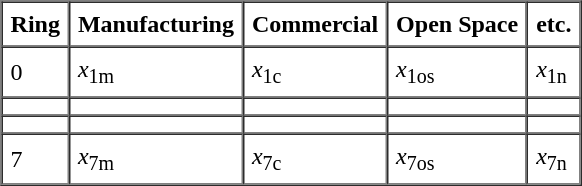<table border="1" cellpadding="5" cellspacing="0" align="center">
<tr>
<th>Ring</th>
<th>Manufacturing</th>
<th>Commercial</th>
<th>Open Space</th>
<th>etc.</th>
</tr>
<tr>
<td>0</td>
<td><em>x</em><sub>1m</sub></td>
<td><em>x</em><sub>1c</sub></td>
<td><em>x</em><sub>1os</sub></td>
<td><em>x</em><sub>1n</sub></td>
</tr>
<tr>
<td></td>
<td></td>
<td></td>
<td></td>
<td></td>
</tr>
<tr>
<td></td>
<td></td>
<td></td>
<td></td>
<td></td>
</tr>
<tr>
<td>7</td>
<td><em>x</em><sub>7m</sub></td>
<td><em>x</em><sub>7c</sub></td>
<td><em>x</em><sub>7os</sub></td>
<td><em>x</em><sub>7n</sub></td>
</tr>
</table>
